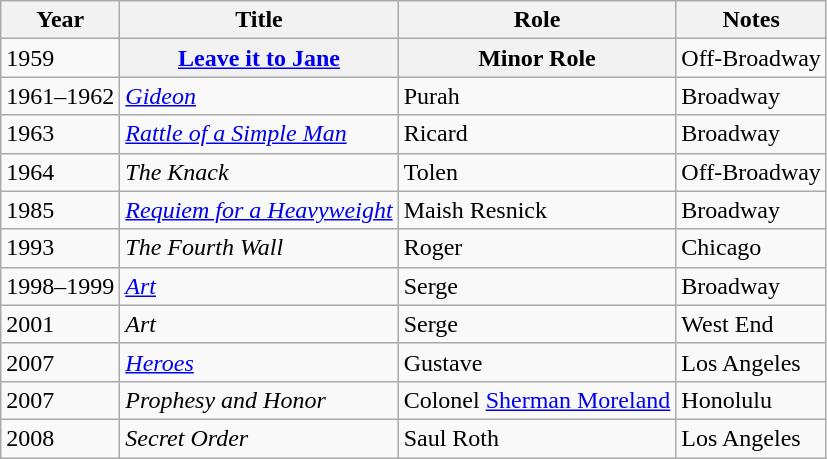<table class="wikitable sortable">
<tr>
<th>Year</th>
<th>Title</th>
<th>Role</th>
<th class="unsortable">Notes</th>
</tr>
<tr>
<td>1959</td>
<th><a href='#'>Leave it to Jane</a></th>
<th>Minor Role</th>
<td>Off-Broadway</td>
</tr>
<tr>
<td>1961–1962</td>
<td><em><a href='#'>Gideon</a></em></td>
<td>Purah</td>
<td>Broadway</td>
</tr>
<tr>
<td>1963</td>
<td><em><a href='#'>Rattle of a Simple Man</a></em></td>
<td>Ricard</td>
<td>Broadway</td>
</tr>
<tr>
<td>1964</td>
<td><em>The Knack</em></td>
<td>Tolen</td>
<td>Off-Broadway</td>
</tr>
<tr>
<td>1985</td>
<td><em><a href='#'>Requiem for a Heavyweight</a></em></td>
<td>Maish Resnick</td>
<td>Broadway</td>
</tr>
<tr>
<td>1993</td>
<td><em>The Fourth Wall</em></td>
<td>Roger</td>
<td>Chicago</td>
</tr>
<tr>
<td>1998–1999</td>
<td><em><a href='#'>Art</a></em></td>
<td>Serge</td>
<td>Broadway</td>
</tr>
<tr>
<td>2001</td>
<td><em>Art</em></td>
<td>Serge</td>
<td>West End</td>
</tr>
<tr>
<td>2007</td>
<td><em><a href='#'>Heroes</a></em></td>
<td>Gustave</td>
<td>Los Angeles</td>
</tr>
<tr>
<td>2007</td>
<td><em>Prophesy and Honor</em></td>
<td>Colonel <a href='#'>Sherman Moreland</a></td>
<td>Honolulu</td>
</tr>
<tr>
<td>2008</td>
<td><em>Secret Order</em></td>
<td>Saul Roth</td>
<td>Los Angeles</td>
</tr>
</table>
